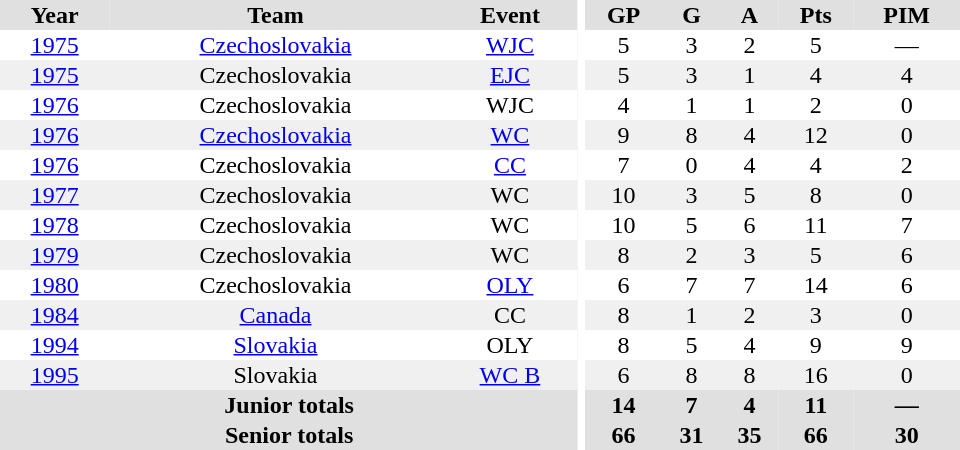<table border="0" cellpadding="1" cellspacing="0" ID="Table3" style="text-align:center; width:40em">
<tr bgcolor="#e0e0e0">
<th>Year</th>
<th>Team</th>
<th>Event</th>
<th rowspan="102" bgcolor="#ffffff"></th>
<th>GP</th>
<th>G</th>
<th>A</th>
<th>Pts</th>
<th>PIM</th>
</tr>
<tr>
<td><a href='#'>1975</a></td>
<td><a href='#'>Czechoslovakia</a></td>
<td><a href='#'>WJC</a></td>
<td>5</td>
<td>3</td>
<td>2</td>
<td>5</td>
<td>—</td>
</tr>
<tr bgcolor="#f0f0f0">
<td><a href='#'>1975</a></td>
<td>Czechoslovakia</td>
<td><a href='#'>EJC</a></td>
<td>5</td>
<td>3</td>
<td>1</td>
<td>4</td>
<td>4</td>
</tr>
<tr>
<td><a href='#'>1976</a></td>
<td>Czechoslovakia</td>
<td>WJC</td>
<td>4</td>
<td>1</td>
<td>1</td>
<td>2</td>
<td>0</td>
</tr>
<tr bgcolor="#f0f0f0">
<td><a href='#'>1976</a></td>
<td><a href='#'>Czechoslovakia</a></td>
<td><a href='#'>WC</a></td>
<td>9</td>
<td>8</td>
<td>4</td>
<td>12</td>
<td>0</td>
</tr>
<tr>
<td><a href='#'>1976</a></td>
<td>Czechoslovakia</td>
<td><a href='#'>CC</a></td>
<td>7</td>
<td>0</td>
<td>4</td>
<td>4</td>
<td>2</td>
</tr>
<tr bgcolor="#f0f0f0">
<td><a href='#'>1977</a></td>
<td>Czechoslovakia</td>
<td>WC</td>
<td>10</td>
<td>3</td>
<td>5</td>
<td>8</td>
<td>0</td>
</tr>
<tr>
<td><a href='#'>1978</a></td>
<td>Czechoslovakia</td>
<td>WC</td>
<td>10</td>
<td>5</td>
<td>6</td>
<td>11</td>
<td>7</td>
</tr>
<tr bgcolor="#f0f0f0">
<td><a href='#'>1979</a></td>
<td>Czechoslovakia</td>
<td>WC</td>
<td>8</td>
<td>2</td>
<td>3</td>
<td>5</td>
<td>6</td>
</tr>
<tr>
<td><a href='#'>1980</a></td>
<td>Czechoslovakia</td>
<td><a href='#'>OLY</a></td>
<td>6</td>
<td>7</td>
<td>7</td>
<td>14</td>
<td>6</td>
</tr>
<tr bgcolor="#f0f0f0">
<td><a href='#'>1984</a></td>
<td><a href='#'>Canada</a></td>
<td>CC</td>
<td>8</td>
<td>1</td>
<td>2</td>
<td>3</td>
<td>0</td>
</tr>
<tr>
<td><a href='#'>1994</a></td>
<td><a href='#'>Slovakia</a></td>
<td>OLY</td>
<td>8</td>
<td>5</td>
<td>4</td>
<td>9</td>
<td>9</td>
</tr>
<tr bgcolor="#f0f0f0">
<td><a href='#'>1995</a></td>
<td>Slovakia</td>
<td><a href='#'>WC B</a></td>
<td>6</td>
<td>8</td>
<td>8</td>
<td>16</td>
<td>0</td>
</tr>
<tr bgcolor="#e0e0e0">
<th colspan=3>Junior totals</th>
<th>14</th>
<th>7</th>
<th>4</th>
<th>11</th>
<th>—</th>
</tr>
<tr bgcolor="#e0e0e0">
<th colspan=3>Senior totals</th>
<th>66</th>
<th>31</th>
<th>35</th>
<th>66</th>
<th>30</th>
</tr>
</table>
